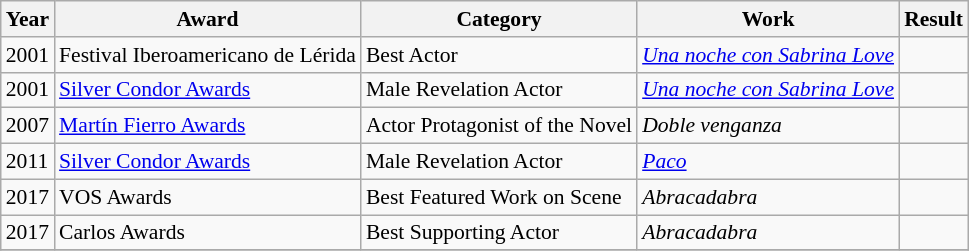<table class="wikitable" style="font-size: 90%;">
<tr>
<th>Year</th>
<th>Award</th>
<th>Category</th>
<th>Work</th>
<th>Result</th>
</tr>
<tr>
<td>2001</td>
<td>Festival Iberoamericano de Lérida</td>
<td>Best Actor</td>
<td><em><a href='#'>Una noche con Sabrina Love</a></em></td>
<td></td>
</tr>
<tr>
<td>2001</td>
<td><a href='#'>Silver Condor Awards</a></td>
<td>Male Revelation Actor</td>
<td><em><a href='#'>Una noche con Sabrina Love</a></em></td>
<td></td>
</tr>
<tr>
<td>2007</td>
<td><a href='#'>Martín Fierro Awards</a></td>
<td>Actor Protagonist of the Novel</td>
<td><em>Doble venganza</em></td>
<td></td>
</tr>
<tr>
<td>2011</td>
<td><a href='#'>Silver Condor Awards</a></td>
<td>Male Revelation Actor</td>
<td><em><a href='#'>Paco</a></em></td>
<td></td>
</tr>
<tr>
<td>2017</td>
<td>VOS Awards</td>
<td>Best Featured Work on Scene</td>
<td><em>Abracadabra</em></td>
<td></td>
</tr>
<tr>
<td>2017</td>
<td>Carlos Awards</td>
<td>Best Supporting Actor</td>
<td><em>Abracadabra</em></td>
<td></td>
</tr>
<tr>
</tr>
</table>
